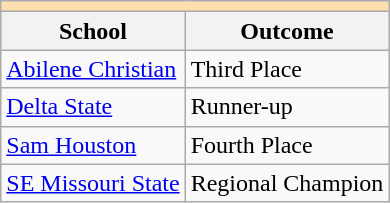<table class="wikitable" style="float:left; margin-right:1em;">
<tr>
<th colspan="3" style="background:#ffdead;"></th>
</tr>
<tr>
<th>School</th>
<th>Outcome</th>
</tr>
<tr>
<td><a href='#'>Abilene Christian</a></td>
<td>Third Place</td>
</tr>
<tr>
<td><a href='#'>Delta State</a></td>
<td>Runner-up</td>
</tr>
<tr>
<td><a href='#'>Sam Houston</a></td>
<td>Fourth Place</td>
</tr>
<tr>
<td><a href='#'>SE Missouri State</a></td>
<td>Regional Champion</td>
</tr>
</table>
